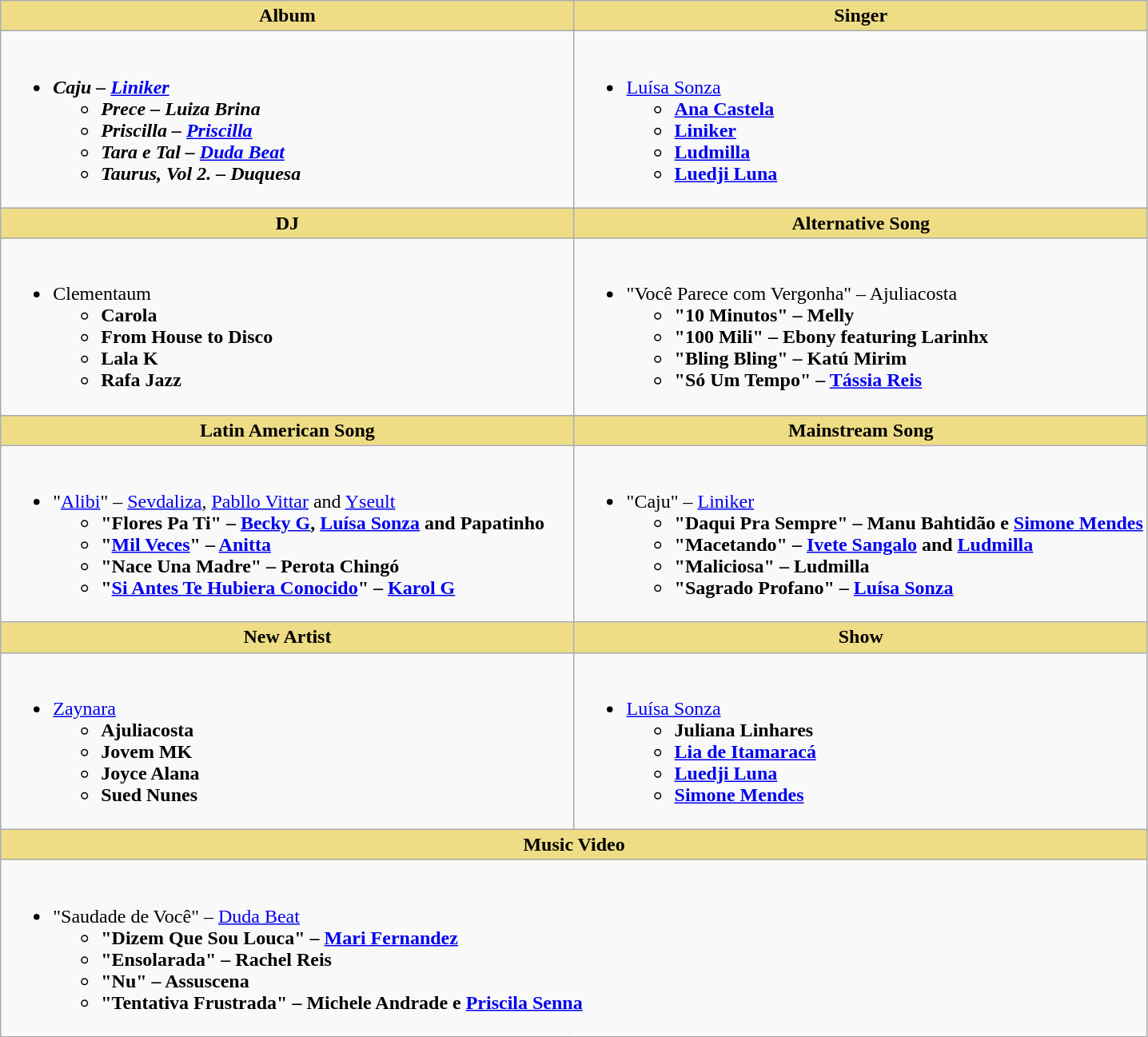<table class="wikitable" style="width=">
<tr>
<th scope="col" style="background:#EEDD85; width:50%">Album</th>
<th scope="col" style="background:#EEDD85; width:50%">Singer</th>
</tr>
<tr>
<td style="vertical-align:top"><br><ul><li><strong><em>Caju<em> – <a href='#'>Liniker</a><strong><ul><li></em>Prece<em> – Luiza Brina</li><li></em>Priscilla<em> – <a href='#'>Priscilla</a></li><li></em>Tara e Tal<em> – <a href='#'>Duda Beat</a></li><li></em>Taurus, Vol 2.<em> – Duquesa</li></ul></li></ul></td>
<td style="vertical-align:top"><br><ul><li></strong><a href='#'>Luísa Sonza</a><strong><ul><li><a href='#'>Ana Castela</a></li><li><a href='#'>Liniker</a></li><li><a href='#'>Ludmilla</a></li><li><a href='#'>Luedji Luna</a></li></ul></li></ul></td>
</tr>
<tr>
<th scope="col" style="background:#EEDD85; width:50%">DJ</th>
<th scope="col" style="background:#EEDD85; width:50%">Alternative Song</th>
</tr>
<tr>
<td style="vertical-align:top"><br><ul><li></strong>Clementaum<strong><ul><li>Carola</li><li>From House to Disco</li><li>Lala K</li><li>Rafa Jazz</li></ul></li></ul></td>
<td style="vertical-align:top"><br><ul><li></strong>"Você Parece com Vergonha" – Ajuliacosta<strong><ul><li>"10 Minutos" – Melly</li><li>"100 Mili" – Ebony featuring Larinhx</li><li>"Bling Bling" – Katú Mirim</li><li>"Só Um Tempo" – <a href='#'>Tássia Reis</a></li></ul></li></ul></td>
</tr>
<tr>
<th scope="col" style="background:#EEDD85; width:50%">Latin American Song</th>
<th scope="col" style="background:#EEDD85; width:50%">Mainstream Song</th>
</tr>
<tr>
<td style="vertical-align:top"><br><ul><li></strong>"<a href='#'>Alibi</a>" – <a href='#'>Sevdaliza</a>, <a href='#'>Pabllo Vittar</a> and <a href='#'>Yseult</a><strong><ul><li>"Flores Pa Ti" – <a href='#'>Becky G</a>, <a href='#'>Luísa Sonza</a> and Papatinho</li><li>"<a href='#'>Mil Veces</a>" – <a href='#'>Anitta</a></li><li>"Nace Una Madre" – Perota Chingó</li><li>"<a href='#'>Si Antes Te Hubiera Conocido</a>" – <a href='#'>Karol G</a></li></ul></li></ul></td>
<td style="vertical-align:top"><br><ul><li></strong>"Caju" – <a href='#'>Liniker</a><strong><ul><li>"Daqui Pra Sempre" – Manu Bahtidão e <a href='#'>Simone Mendes</a></li><li>"Macetando" – <a href='#'>Ivete Sangalo</a> and <a href='#'>Ludmilla</a></li><li>"Maliciosa" – Ludmilla</li><li>"Sagrado Profano" – <a href='#'>Luísa Sonza</a></li></ul></li></ul></td>
</tr>
<tr>
<th scope="col" style="background:#EEDD85; width:50%">New Artist</th>
<th scope="col" style="background:#EEDD85; width:50%">Show</th>
</tr>
<tr>
<td style="vertical-align:top"><br><ul><li></strong><a href='#'>Zaynara</a><strong><ul><li>Ajuliacosta</li><li>Jovem MK</li><li>Joyce Alana</li><li>Sued Nunes</li></ul></li></ul></td>
<td style="vertical-align:top"><br><ul><li></strong><a href='#'>Luísa Sonza</a><strong><ul><li>Juliana Linhares</li><li><a href='#'>Lia de Itamaracá</a></li><li><a href='#'>Luedji Luna</a></li><li><a href='#'>Simone Mendes</a></li></ul></li></ul></td>
</tr>
<tr>
<th colspan="2" scope="col" style="background:#EEDD85; width:50%">Music Video</th>
</tr>
<tr>
<td colspan="2" style="vertical-align:top"><br><ul><li></strong>"Saudade de Você" – <a href='#'>Duda Beat</a><strong><ul><li>"Dizem Que Sou Louca" – <a href='#'>Mari Fernandez</a></li><li>"Ensolarada" – Rachel Reis</li><li>"Nu" – Assuscena</li><li>"Tentativa Frustrada" – Michele Andrade e <a href='#'>Priscila Senna</a></li></ul></li></ul></td>
</tr>
</table>
